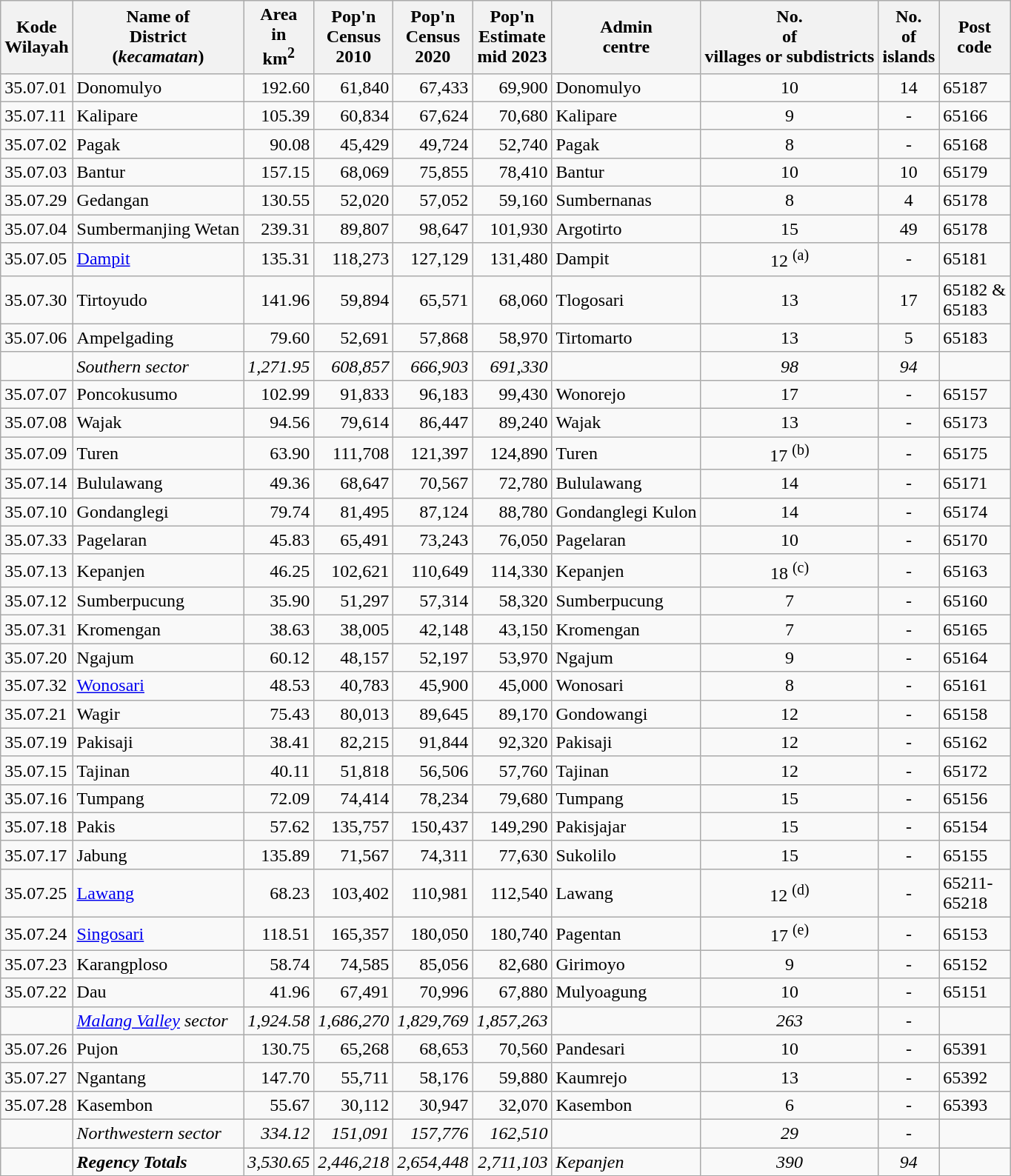<table class="sortable wikitable">
<tr>
<th>Kode <br>Wilayah</th>
<th>Name of<br>District<br>(<em>kecamatan</em>)</th>
<th>Area <br>in<br>km<sup>2</sup></th>
<th>Pop'n<br>Census<br>2010</th>
<th>Pop'n<br>Census<br>2020</th>
<th>Pop'n<br>Estimate<br>mid 2023</th>
<th>Admin <br> centre</th>
<th>No.<br>of <br>villages or subdistricts</th>
<th>No.<br> of <br>islands</th>
<th>Post<br>code</th>
</tr>
<tr>
<td>35.07.01</td>
<td>Donomulyo</td>
<td align="right">192.60</td>
<td align="right">61,840</td>
<td align="right">67,433</td>
<td align="right">69,900</td>
<td>Donomulyo</td>
<td align="center">10</td>
<td align="center">14</td>
<td>65187</td>
</tr>
<tr>
<td>35.07.11</td>
<td>Kalipare</td>
<td align="right">105.39</td>
<td align="right">60,834</td>
<td align="right">67,624</td>
<td align="right">70,680</td>
<td>Kalipare</td>
<td align="center">9</td>
<td align="center">-</td>
<td>65166</td>
</tr>
<tr>
<td>35.07.02</td>
<td>Pagak</td>
<td align="right">90.08</td>
<td align="right">45,429</td>
<td align="right">49,724</td>
<td align="right">52,740</td>
<td>Pagak</td>
<td align="center">8</td>
<td align="center">-</td>
<td>65168</td>
</tr>
<tr>
<td>35.07.03</td>
<td>Bantur</td>
<td align="right">157.15</td>
<td align="right">68,069</td>
<td align="right">75,855</td>
<td align="right">78,410</td>
<td>Bantur</td>
<td align="center">10</td>
<td align="center">10</td>
<td>65179</td>
</tr>
<tr>
<td>35.07.29</td>
<td>Gedangan</td>
<td align="right">130.55</td>
<td align="right">52,020</td>
<td align="right">57,052</td>
<td align="right">59,160</td>
<td>Sumbernanas</td>
<td align="center">8</td>
<td align="center">4</td>
<td>65178</td>
</tr>
<tr>
<td>35.07.04</td>
<td>Sumbermanjing Wetan</td>
<td align="right">239.31</td>
<td align="right">89,807</td>
<td align="right">98,647</td>
<td align="right">101,930</td>
<td>Argotirto</td>
<td align="center">15</td>
<td align="center">49</td>
<td>65178</td>
</tr>
<tr>
<td>35.07.05</td>
<td><a href='#'>Dampit</a></td>
<td align="right">135.31</td>
<td align="right">118,273</td>
<td align="right">127,129</td>
<td align="right">131,480</td>
<td>Dampit</td>
<td align="center">12 <sup>(a)</sup></td>
<td align="center">-</td>
<td>65181</td>
</tr>
<tr>
<td>35.07.30</td>
<td>Tirtoyudo</td>
<td align="right">141.96</td>
<td align="right">59,894</td>
<td align="right">65,571</td>
<td align="right">68,060</td>
<td>Tlogosari</td>
<td align="center">13</td>
<td align="center">17</td>
<td>65182 &<br>65183</td>
</tr>
<tr>
<td>35.07.06</td>
<td>Ampelgading</td>
<td align="right">79.60</td>
<td align="right">52,691</td>
<td align="right">57,868</td>
<td align="right">58,970</td>
<td>Tirtomarto</td>
<td align="center">13</td>
<td align="center">5</td>
<td>65183</td>
</tr>
<tr>
<td></td>
<td><em>Southern sector</em></td>
<td align="right"><em>1,271.95</em></td>
<td align="right"><em>608,857</em></td>
<td align="right"><em>666,903</em></td>
<td align="right"><em>691,330</em></td>
<td></td>
<td align="center"><em>98</em></td>
<td align="center"><em>94</em></td>
<td></td>
</tr>
<tr>
<td>35.07.07</td>
<td>Poncokusumo</td>
<td align="right">102.99</td>
<td align="right">91,833</td>
<td align="right">96,183</td>
<td align="right">99,430</td>
<td>Wonorejo</td>
<td align="center">17</td>
<td align="center">-</td>
<td>65157</td>
</tr>
<tr>
<td>35.07.08</td>
<td>Wajak</td>
<td align="right">94.56</td>
<td align="right">79,614</td>
<td align="right">86,447</td>
<td align="right">89,240</td>
<td>Wajak</td>
<td align="center">13</td>
<td align="center">-</td>
<td>65173</td>
</tr>
<tr>
<td>35.07.09</td>
<td>Turen</td>
<td align="right">63.90</td>
<td align="right">111,708</td>
<td align="right">121,397</td>
<td align="right">124,890</td>
<td>Turen</td>
<td align="center">17 <sup>(b)</sup></td>
<td align="center">-</td>
<td>65175</td>
</tr>
<tr>
<td>35.07.14</td>
<td>Bululawang</td>
<td align="right">49.36</td>
<td align="right">68,647</td>
<td align="right">70,567</td>
<td align="right">72,780</td>
<td>Bululawang</td>
<td align="center">14</td>
<td align="center">-</td>
<td>65171</td>
</tr>
<tr>
<td>35.07.10</td>
<td>Gondanglegi</td>
<td align="right">79.74</td>
<td align="right">81,495</td>
<td align="right">87,124</td>
<td align="right">88,780</td>
<td>Gondanglegi Kulon</td>
<td align="center">14</td>
<td align="center">-</td>
<td>65174</td>
</tr>
<tr>
<td>35.07.33</td>
<td>Pagelaran</td>
<td align="right">45.83</td>
<td align="right">65,491</td>
<td align="right">73,243</td>
<td align="right">76,050</td>
<td>Pagelaran</td>
<td align="center">10</td>
<td align="center">-</td>
<td>65170</td>
</tr>
<tr>
<td>35.07.13</td>
<td>Kepanjen</td>
<td align="right">46.25</td>
<td align="right">102,621</td>
<td align="right">110,649</td>
<td align="right">114,330</td>
<td>Kepanjen</td>
<td align="center">18 <sup>(c)</sup></td>
<td align="center">-</td>
<td>65163</td>
</tr>
<tr>
<td>35.07.12</td>
<td>Sumberpucung</td>
<td align="right">35.90</td>
<td align="right">51,297</td>
<td align="right">57,314</td>
<td align="right">58,320</td>
<td>Sumberpucung</td>
<td align="center">7</td>
<td align="center">-</td>
<td>65160</td>
</tr>
<tr>
<td>35.07.31</td>
<td>Kromengan</td>
<td align="right">38.63</td>
<td align="right">38,005</td>
<td align="right">42,148</td>
<td align="right">43,150</td>
<td>Kromengan</td>
<td align="center">7</td>
<td align="center">-</td>
<td>65165</td>
</tr>
<tr>
<td>35.07.20</td>
<td>Ngajum</td>
<td align="right">60.12</td>
<td align="right">48,157</td>
<td align="right">52,197</td>
<td align="right">53,970</td>
<td>Ngajum</td>
<td align="center">9</td>
<td align="center">-</td>
<td>65164</td>
</tr>
<tr>
<td>35.07.32</td>
<td><a href='#'>Wonosari</a></td>
<td align="right">48.53</td>
<td align="right">40,783</td>
<td align="right">45,900</td>
<td align="right">45,000</td>
<td>Wonosari</td>
<td align="center">8</td>
<td align="center">-</td>
<td>65161</td>
</tr>
<tr>
<td>35.07.21</td>
<td>Wagir</td>
<td align="right">75.43</td>
<td align="right">80,013</td>
<td align="right">89,645</td>
<td align="right">89,170</td>
<td>Gondowangi</td>
<td align="center">12</td>
<td align="center">-</td>
<td>65158</td>
</tr>
<tr>
<td>35.07.19</td>
<td>Pakisaji</td>
<td align="right">38.41</td>
<td align="right">82,215</td>
<td align="right">91,844</td>
<td align="right">92,320</td>
<td>Pakisaji</td>
<td align="center">12</td>
<td align="center">-</td>
<td>65162</td>
</tr>
<tr>
<td>35.07.15</td>
<td>Tajinan</td>
<td align="right">40.11</td>
<td align="right">51,818</td>
<td align="right">56,506</td>
<td align="right">57,760</td>
<td>Tajinan</td>
<td align="center">12</td>
<td align="center">-</td>
<td>65172</td>
</tr>
<tr>
<td>35.07.16</td>
<td>Tumpang</td>
<td align="right">72.09</td>
<td align="right">74,414</td>
<td align="right">78,234</td>
<td align="right">79,680</td>
<td>Tumpang</td>
<td align="center">15</td>
<td align="center">-</td>
<td>65156</td>
</tr>
<tr>
<td>35.07.18</td>
<td>Pakis</td>
<td align="right">57.62</td>
<td align="right">135,757</td>
<td align="right">150,437</td>
<td align="right">149,290</td>
<td>Pakisjajar</td>
<td align="center">15</td>
<td align="center">-</td>
<td>65154</td>
</tr>
<tr>
<td>35.07.17</td>
<td>Jabung</td>
<td align="right">135.89</td>
<td align="right">71,567</td>
<td align="right">74,311</td>
<td align="right">77,630</td>
<td>Sukolilo</td>
<td align="center">15</td>
<td align="center">-</td>
<td>65155</td>
</tr>
<tr>
<td>35.07.25</td>
<td><a href='#'>Lawang</a></td>
<td align="right">68.23</td>
<td align="right">103,402</td>
<td align="right">110,981</td>
<td align="right">112,540</td>
<td>Lawang</td>
<td align="center">12 <sup>(d)</sup></td>
<td align="center">-</td>
<td>65211-<br>65218</td>
</tr>
<tr>
<td>35.07.24</td>
<td><a href='#'>Singosari</a></td>
<td align="right">118.51</td>
<td align="right">165,357</td>
<td align="right">180,050</td>
<td align="right">180,740</td>
<td>Pagentan</td>
<td align="center">17 <sup>(e)</sup></td>
<td align="center">-</td>
<td>65153</td>
</tr>
<tr>
<td>35.07.23</td>
<td>Karangploso</td>
<td align="right">58.74</td>
<td align="right">74,585</td>
<td align="right">85,056</td>
<td align="right">82,680</td>
<td>Girimoyo</td>
<td align="center">9</td>
<td align="center">-</td>
<td>65152</td>
</tr>
<tr>
<td>35.07.22</td>
<td>Dau</td>
<td align="right">41.96</td>
<td align="right">67,491</td>
<td align="right">70,996</td>
<td align="right">67,880</td>
<td>Mulyoagung</td>
<td align="center">10</td>
<td align="center">-</td>
<td>65151</td>
</tr>
<tr>
<td></td>
<td><em><a href='#'>Malang Valley</a> sector</em></td>
<td align="right"><em>1,924.58</em></td>
<td align="right"><em>1,686,270</em></td>
<td align="right"><em>1,829,769</em></td>
<td align="right"><em>1,857,263</em></td>
<td></td>
<td align="center"><em>263</em></td>
<td align="center"><em>-</em></td>
<td></td>
</tr>
<tr>
<td>35.07.26</td>
<td>Pujon</td>
<td align="right">130.75</td>
<td align="right">65,268</td>
<td align="right">68,653</td>
<td align="right">70,560</td>
<td>Pandesari</td>
<td align="center">10</td>
<td align="center">-</td>
<td>65391</td>
</tr>
<tr>
<td>35.07.27</td>
<td>Ngantang</td>
<td align="right">147.70</td>
<td align="right">55,711</td>
<td align="right">58,176</td>
<td align="right">59,880</td>
<td>Kaumrejo</td>
<td align="center">13</td>
<td align="center">-</td>
<td>65392</td>
</tr>
<tr>
<td>35.07.28</td>
<td>Kasembon</td>
<td align="right">55.67</td>
<td align="right">30,112</td>
<td align="right">30,947</td>
<td align="right">32,070</td>
<td>Kasembon</td>
<td align="center">6</td>
<td align="center">-</td>
<td>65393</td>
</tr>
<tr>
<td></td>
<td><em>Northwestern sector</em></td>
<td align="right"><em>334.12</em></td>
<td align="right"><em>151,091</em></td>
<td align="right"><em>157,776</em></td>
<td align="right"><em>162,510</em></td>
<td></td>
<td align="center"><em>29</em></td>
<td align="center"><em>-</em></td>
<td></td>
</tr>
<tr>
<td></td>
<td><strong><em>Regency Totals</em></strong></td>
<td align="right"><em>3,530.65</em></td>
<td align="right"><em>2,446,218</em></td>
<td align="right"><em>2,654,448</em></td>
<td align="right"><em>2,711,103</em></td>
<td><em>Kepanjen</em></td>
<td align="center"><em>390</em></td>
<td align="center"><em>94</em></td>
<td></td>
</tr>
</table>
